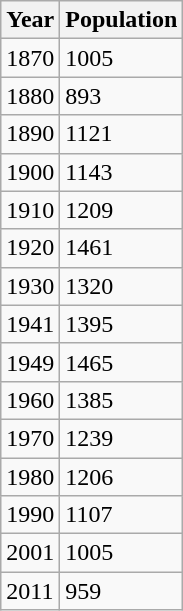<table class="wikitable">
<tr>
<th>Year</th>
<th>Population</th>
</tr>
<tr>
<td>1870</td>
<td>1005</td>
</tr>
<tr>
<td>1880</td>
<td>893</td>
</tr>
<tr>
<td>1890</td>
<td>1121</td>
</tr>
<tr>
<td>1900</td>
<td>1143</td>
</tr>
<tr>
<td>1910</td>
<td>1209</td>
</tr>
<tr>
<td>1920</td>
<td>1461</td>
</tr>
<tr>
<td>1930</td>
<td>1320</td>
</tr>
<tr>
<td>1941</td>
<td>1395</td>
</tr>
<tr>
<td>1949</td>
<td>1465</td>
</tr>
<tr>
<td>1960</td>
<td>1385</td>
</tr>
<tr>
<td>1970</td>
<td>1239</td>
</tr>
<tr>
<td>1980</td>
<td>1206</td>
</tr>
<tr>
<td>1990</td>
<td>1107</td>
</tr>
<tr>
<td>2001</td>
<td>1005</td>
</tr>
<tr>
<td>2011</td>
<td>959</td>
</tr>
</table>
